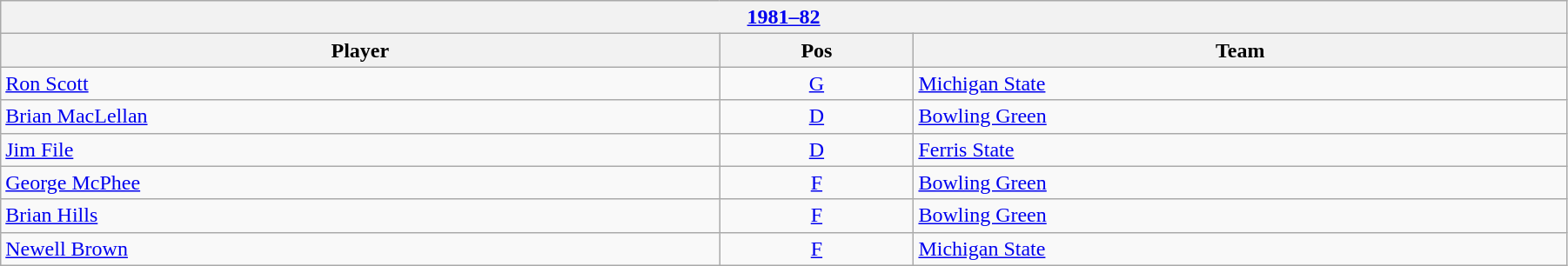<table class="wikitable" width=95%>
<tr>
<th colspan=3><a href='#'>1981–82</a></th>
</tr>
<tr>
<th>Player</th>
<th>Pos</th>
<th>Team</th>
</tr>
<tr>
<td><a href='#'>Ron Scott</a></td>
<td style="text-align:center;"><a href='#'>G</a></td>
<td><a href='#'>Michigan State</a></td>
</tr>
<tr>
<td><a href='#'>Brian MacLellan</a></td>
<td style="text-align:center;"><a href='#'>D</a></td>
<td><a href='#'>Bowling Green</a></td>
</tr>
<tr>
<td><a href='#'>Jim File</a></td>
<td style="text-align:center;"><a href='#'>D</a></td>
<td><a href='#'>Ferris State</a></td>
</tr>
<tr>
<td><a href='#'>George McPhee</a></td>
<td style="text-align:center;"><a href='#'>F</a></td>
<td><a href='#'>Bowling Green</a></td>
</tr>
<tr>
<td><a href='#'>Brian Hills</a></td>
<td style="text-align:center;"><a href='#'>F</a></td>
<td><a href='#'>Bowling Green</a></td>
</tr>
<tr>
<td><a href='#'>Newell Brown</a></td>
<td style="text-align:center;"><a href='#'>F</a></td>
<td><a href='#'>Michigan State</a></td>
</tr>
</table>
